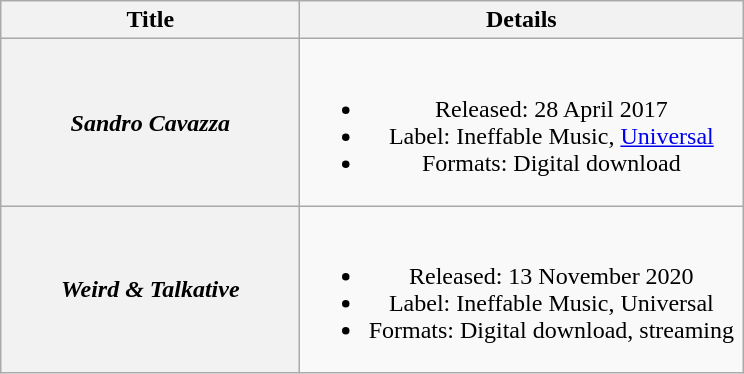<table class="wikitable plainrowheaders" style="text-align:center;">
<tr>
<th scope="col" style="width:12em;">Title</th>
<th scope="col" style="width:18em;">Details</th>
</tr>
<tr>
<th scope="row"><em>Sandro Cavazza</em></th>
<td><br><ul><li>Released: 28 April 2017</li><li>Label: Ineffable Music, <a href='#'>Universal</a></li><li>Formats: Digital download</li></ul></td>
</tr>
<tr>
<th scope="row"><em>Weird & Talkative</em></th>
<td><br><ul><li>Released: 13 November 2020</li><li>Label: Ineffable Music, Universal</li><li>Formats: Digital download, streaming</li></ul></td>
</tr>
</table>
